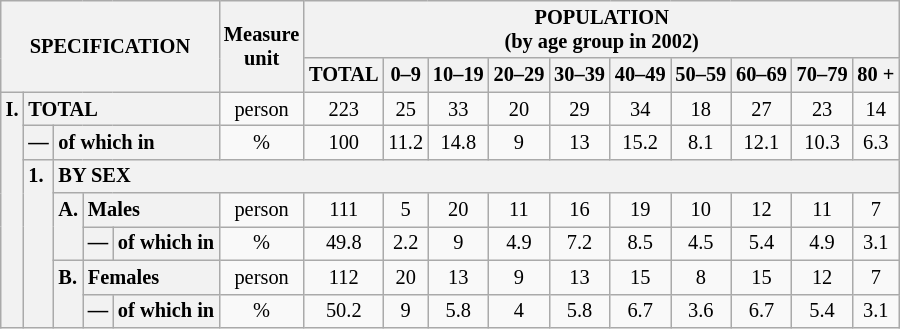<table class="wikitable" style="font-size:85%; text-align:center">
<tr>
<th rowspan="2" colspan="5">SPECIFICATION</th>
<th rowspan="2">Measure<br> unit</th>
<th colspan="10" rowspan="1">POPULATION<br> (by age group in 2002)</th>
</tr>
<tr>
<th>TOTAL</th>
<th>0–9</th>
<th>10–19</th>
<th>20–29</th>
<th>30–39</th>
<th>40–49</th>
<th>50–59</th>
<th>60–69</th>
<th>70–79</th>
<th>80 +</th>
</tr>
<tr>
<th style="text-align:left" valign="top" rowspan="7">I.</th>
<th style="text-align:left" colspan="4">TOTAL</th>
<td>person</td>
<td>223</td>
<td>25</td>
<td>33</td>
<td>20</td>
<td>29</td>
<td>34</td>
<td>18</td>
<td>27</td>
<td>23</td>
<td>14</td>
</tr>
<tr>
<th style="text-align:left" valign="top">—</th>
<th style="text-align:left" colspan="3">of which in</th>
<td>%</td>
<td>100</td>
<td>11.2</td>
<td>14.8</td>
<td>9</td>
<td>13</td>
<td>15.2</td>
<td>8.1</td>
<td>12.1</td>
<td>10.3</td>
<td>6.3</td>
</tr>
<tr>
<th style="text-align:left" valign="top" rowspan="5">1.</th>
<th style="text-align:left" colspan="14">BY SEX</th>
</tr>
<tr>
<th style="text-align:left" valign="top" rowspan="2">A.</th>
<th style="text-align:left" colspan="2">Males</th>
<td>person</td>
<td>111</td>
<td>5</td>
<td>20</td>
<td>11</td>
<td>16</td>
<td>19</td>
<td>10</td>
<td>12</td>
<td>11</td>
<td>7</td>
</tr>
<tr>
<th style="text-align:left" valign="top">—</th>
<th style="text-align:left" colspan="1">of which in</th>
<td>%</td>
<td>49.8</td>
<td>2.2</td>
<td>9</td>
<td>4.9</td>
<td>7.2</td>
<td>8.5</td>
<td>4.5</td>
<td>5.4</td>
<td>4.9</td>
<td>3.1</td>
</tr>
<tr>
<th style="text-align:left" valign="top" rowspan="2">B.</th>
<th style="text-align:left" colspan="2">Females</th>
<td>person</td>
<td>112</td>
<td>20</td>
<td>13</td>
<td>9</td>
<td>13</td>
<td>15</td>
<td>8</td>
<td>15</td>
<td>12</td>
<td>7</td>
</tr>
<tr>
<th style="text-align:left" valign="top">—</th>
<th style="text-align:left" colspan="1">of which in</th>
<td>%</td>
<td>50.2</td>
<td>9</td>
<td>5.8</td>
<td>4</td>
<td>5.8</td>
<td>6.7</td>
<td>3.6</td>
<td>6.7</td>
<td>5.4</td>
<td>3.1</td>
</tr>
</table>
